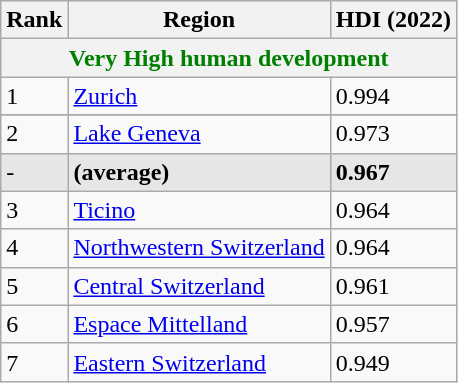<table class="wikitable sortable">
<tr>
<th>Rank</th>
<th>Region</th>
<th>HDI (2022)</th>
</tr>
<tr>
<th colspan="3" style="color:green;">Very High human development</th>
</tr>
<tr>
<td>1</td>
<td><a href='#'>Zurich</a></td>
<td>0.994</td>
</tr>
<tr>
</tr>
<tr>
<td>2</td>
<td><a href='#'>Lake Geneva</a></td>
<td>0.973</td>
</tr>
<tr style="background:#e6e6e6">
<td>-</td>
<td><strong> (average)</strong></td>
<td><strong>0.967</strong></td>
</tr>
<tr>
<td>3</td>
<td><a href='#'>Ticino</a></td>
<td>0.964</td>
</tr>
<tr>
<td>4</td>
<td><a href='#'>Northwestern Switzerland</a></td>
<td>0.964</td>
</tr>
<tr>
<td>5</td>
<td><a href='#'>Central Switzerland</a></td>
<td>0.961</td>
</tr>
<tr>
<td>6</td>
<td><a href='#'>Espace Mittelland</a></td>
<td>0.957</td>
</tr>
<tr>
<td>7</td>
<td><a href='#'>Eastern Switzerland</a></td>
<td>0.949</td>
</tr>
</table>
